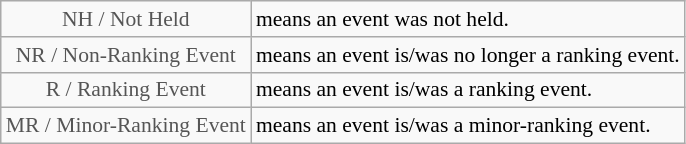<table class="wikitable" style="font-size:90%">
<tr>
<td style="text-align:center; color:#555;" colspan="4">NH / Not Held</td>
<td>means an event was not held.</td>
</tr>
<tr>
<td style="text-align:center; color:#555;" colspan="4">NR / Non-Ranking Event</td>
<td>means an event is/was no longer a ranking event.</td>
</tr>
<tr>
<td style="text-align:center; color:#555;" colspan="4">R / Ranking Event</td>
<td>means an event is/was a ranking event.</td>
</tr>
<tr>
<td style="text-align:center; color:#555;" colspan="4">MR / Minor-Ranking Event</td>
<td>means an event is/was a minor-ranking event.</td>
</tr>
</table>
